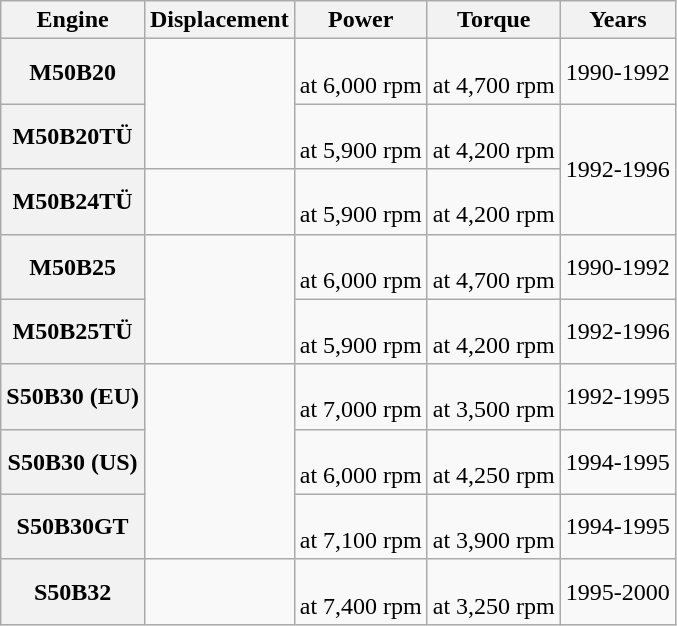<table class="wikitable sortable">
<tr>
<th>Engine</th>
<th>Displacement</th>
<th>Power</th>
<th>Torque</th>
<th>Years</th>
</tr>
<tr>
<th>M50B20</th>
<td rowspan=2></td>
<td> <br> at 6,000 rpm</td>
<td> <br> at 4,700 rpm</td>
<td>1990-1992</td>
</tr>
<tr>
<th>M50B20TÜ</th>
<td><br> at 5,900 rpm</td>
<td> <br> at 4,200 rpm</td>
<td rowspan="2">1992-1996</td>
</tr>
<tr>
<th>M50B24TÜ</th>
<td></td>
<td><br> at 5,900 rpm</td>
<td> <br> at 4,200 rpm</td>
</tr>
<tr>
<th>M50B25</th>
<td rowspan=2></td>
<td><br> at 6,000 rpm</td>
<td> <br> at 4,700 rpm</td>
<td>1990-1992</td>
</tr>
<tr>
<th>M50B25TÜ</th>
<td><br> at 5,900 rpm</td>
<td> <br> at 4,200 rpm</td>
<td>1992-1996</td>
</tr>
<tr>
<th>S50B30 (EU)</th>
<td rowspan="3"></td>
<td><br> at 7,000 rpm</td>
<td><br> at 3,500 rpm</td>
<td>1992-1995</td>
</tr>
<tr>
<th>S50B30 (US)</th>
<td><br> at 6,000 rpm</td>
<td><br> at 4,250 rpm</td>
<td>1994-1995</td>
</tr>
<tr>
<th>S50B30GT</th>
<td><br> at 7,100 rpm</td>
<td> <br> at 3,900 rpm</td>
<td>1994-1995</td>
</tr>
<tr>
<th>S50B32</th>
<td></td>
<td><br> at 7,400 rpm</td>
<td> <br> at 3,250 rpm</td>
<td>1995-2000</td>
</tr>
</table>
